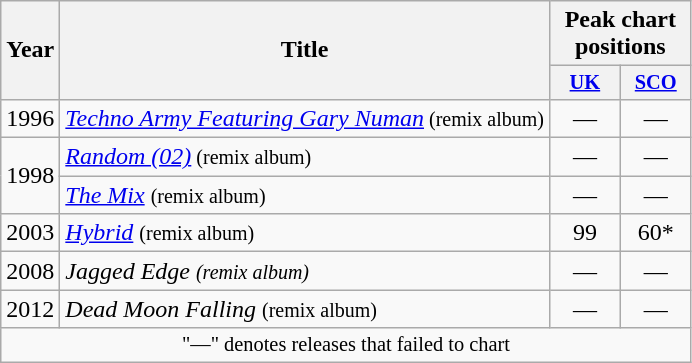<table class="wikitable" style="text-align:center;">
<tr>
<th rowspan="2">Year</th>
<th rowspan="2">Title</th>
<th colspan="2">Peak chart positions</th>
</tr>
<tr>
<th style="width:3em;font-size:85%;"><a href='#'>UK</a><br></th>
<th style="width:3em;font-size:85%;"><a href='#'>SCO</a><br></th>
</tr>
<tr>
<td>1996</td>
<td align="left"><em><a href='#'>Techno Army Featuring Gary Numan</a></em><small> (remix album)</small></td>
<td>—</td>
<td>—</td>
</tr>
<tr>
<td rowspan="2">1998</td>
<td align="left"><em><a href='#'>Random (02)</a></em><small> (remix album)</small></td>
<td>—</td>
<td>—</td>
</tr>
<tr>
<td align="left"><em><a href='#'>The Mix</a></em> <small>(remix album)</small></td>
<td>—</td>
<td>—</td>
</tr>
<tr>
<td>2003</td>
<td align="left"><a href='#'><em>Hybrid</em></a> <small>(remix album)</small></td>
<td>99</td>
<td>60*</td>
</tr>
<tr>
<td>2008</td>
<td align="left"><em>Jagged Edge <small>(remix album)</small></em></td>
<td>—</td>
<td>—</td>
</tr>
<tr>
<td>2012</td>
<td align="left"><em>Dead Moon Falling</em> <small>(remix album)</small></td>
<td>—</td>
<td>—</td>
</tr>
<tr>
<td colspan="11" style="font-size:85%">"—" denotes releases that failed to chart</td>
</tr>
</table>
